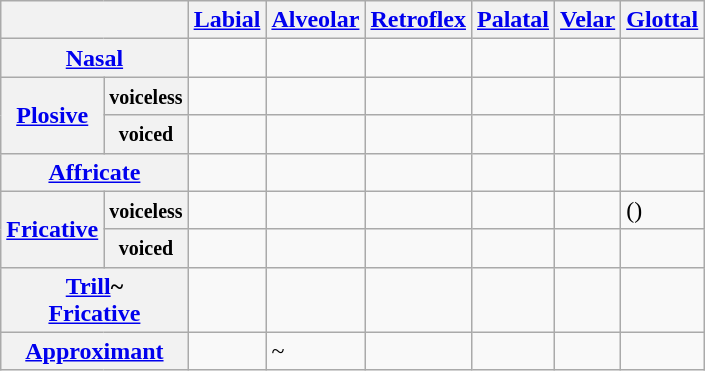<table class="wikitable">
<tr>
<th colspan="2"></th>
<th><a href='#'>Labial</a></th>
<th><a href='#'>Alveolar</a></th>
<th><a href='#'>Retroflex</a></th>
<th><a href='#'>Palatal</a></th>
<th><a href='#'>Velar</a></th>
<th><a href='#'>Glottal</a></th>
</tr>
<tr>
<th colspan="2"><a href='#'>Nasal</a></th>
<td></td>
<td></td>
<td></td>
<td></td>
<td></td>
<td></td>
</tr>
<tr>
<th rowspan="2"><a href='#'>Plosive</a></th>
<th><small>voiceless</small></th>
<td></td>
<td></td>
<td></td>
<td></td>
<td></td>
<td></td>
</tr>
<tr>
<th><small>voiced</small></th>
<td></td>
<td></td>
<td></td>
<td></td>
<td></td>
<td></td>
</tr>
<tr>
<th colspan="2"><a href='#'>Affricate</a></th>
<td></td>
<td></td>
<td></td>
<td></td>
<td></td>
<td></td>
</tr>
<tr>
<th rowspan="2"><a href='#'>Fricative</a></th>
<th><small>voiceless</small></th>
<td></td>
<td></td>
<td></td>
<td></td>
<td></td>
<td>()</td>
</tr>
<tr>
<th><small>voiced</small></th>
<td></td>
<td></td>
<td></td>
<td></td>
<td></td>
<td></td>
</tr>
<tr>
<th colspan="2"><a href='#'>Trill</a>~<br><a href='#'>Fricative</a></th>
<td></td>
<td></td>
<td></td>
<td></td>
<td></td>
<td></td>
</tr>
<tr>
<th colspan="2"><a href='#'>Approximant</a></th>
<td></td>
<td> ~ </td>
<td></td>
<td></td>
<td></td>
<td></td>
</tr>
</table>
